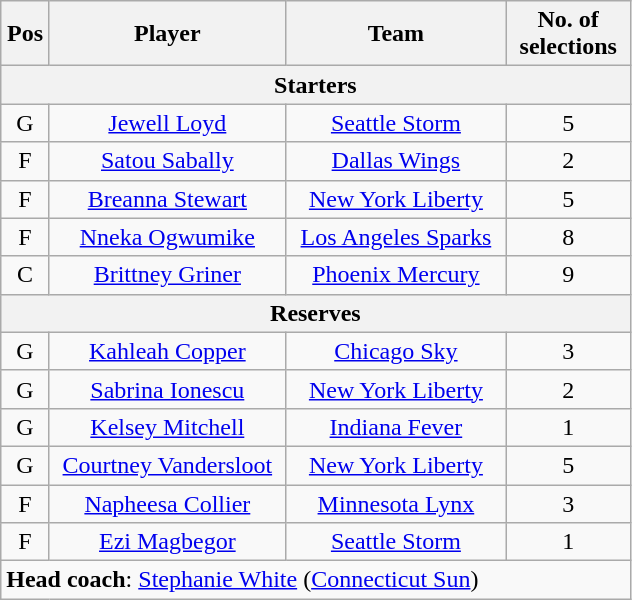<table class="wikitable" style="text-align:center">
<tr>
<th scope="col" width="25px">Pos</th>
<th scope="col" width="150px">Player</th>
<th scope="col" width="140px">Team</th>
<th scope="col" width="75px">No. of selections</th>
</tr>
<tr>
<th scope="col" colspan="5">Starters</th>
</tr>
<tr>
<td>G</td>
<td><a href='#'>Jewell Loyd</a></td>
<td><a href='#'>Seattle Storm</a></td>
<td>5</td>
</tr>
<tr>
<td>F</td>
<td><a href='#'>Satou Sabally</a></td>
<td><a href='#'>Dallas Wings</a></td>
<td>2</td>
</tr>
<tr>
<td>F</td>
<td><a href='#'>Breanna Stewart</a></td>
<td><a href='#'>New York Liberty</a></td>
<td>5</td>
</tr>
<tr>
<td>F</td>
<td><a href='#'>Nneka Ogwumike</a></td>
<td><a href='#'>Los Angeles Sparks</a></td>
<td>8</td>
</tr>
<tr>
<td>C</td>
<td><a href='#'>Brittney Griner</a></td>
<td><a href='#'>Phoenix Mercury</a></td>
<td>9</td>
</tr>
<tr>
<th scope="col" colspan="5">Reserves</th>
</tr>
<tr>
<td>G</td>
<td><a href='#'>Kahleah Copper</a></td>
<td><a href='#'>Chicago Sky</a></td>
<td>3</td>
</tr>
<tr>
<td>G</td>
<td><a href='#'>Sabrina Ionescu</a></td>
<td><a href='#'>New York Liberty</a></td>
<td>2</td>
</tr>
<tr>
<td>G</td>
<td><a href='#'>Kelsey Mitchell</a></td>
<td><a href='#'>Indiana Fever</a></td>
<td>1</td>
</tr>
<tr>
<td>G</td>
<td><a href='#'>Courtney Vandersloot</a></td>
<td><a href='#'>New York Liberty</a></td>
<td>5</td>
</tr>
<tr>
<td>F</td>
<td><a href='#'>Napheesa Collier</a></td>
<td><a href='#'>Minnesota Lynx</a></td>
<td>3</td>
</tr>
<tr>
<td>F</td>
<td><a href='#'>Ezi Magbegor</a></td>
<td><a href='#'>Seattle Storm</a></td>
<td>1</td>
</tr>
<tr>
<td style="text-align:left" colspan="5"><strong>Head coach</strong>: <a href='#'>Stephanie White</a> (<a href='#'>Connecticut Sun</a>)</td>
</tr>
</table>
